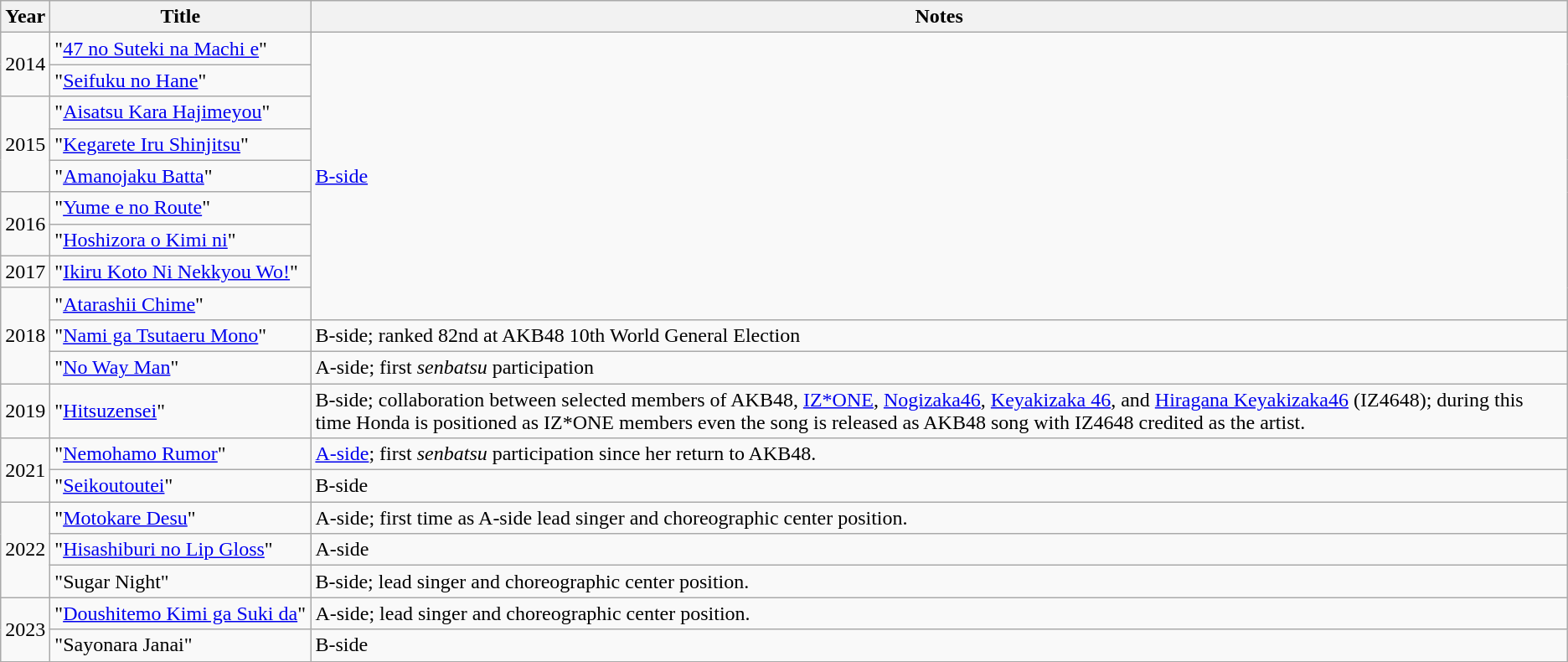<table class="wikitable">
<tr>
<th>Year</th>
<th style="width:200px">Title</th>
<th class="unsortable">Notes</th>
</tr>
<tr>
<td rowspan="2">2014</td>
<td>"<a href='#'>47 no Suteki na Machi e</a>"</td>
<td rowspan="9"><a href='#'>B-side</a></td>
</tr>
<tr>
<td>"<a href='#'>Seifuku no Hane</a>"</td>
</tr>
<tr>
<td rowspan="3">2015</td>
<td>"<a href='#'>Aisatsu Kara Hajimeyou</a>"</td>
</tr>
<tr>
<td>"<a href='#'>Kegarete Iru Shinjitsu</a>"</td>
</tr>
<tr>
<td>"<a href='#'>Amanojaku Batta</a>"</td>
</tr>
<tr>
<td rowspan="2">2016</td>
<td>"<a href='#'>Yume e no Route</a>"</td>
</tr>
<tr>
<td>"<a href='#'>Hoshizora o Kimi ni</a>"</td>
</tr>
<tr>
<td>2017</td>
<td>"<a href='#'>Ikiru Koto Ni Nekkyou Wo!</a>"</td>
</tr>
<tr>
<td rowspan="3">2018</td>
<td>"<a href='#'>Atarashii Chime</a>"</td>
</tr>
<tr>
<td>"<a href='#'>Nami ga Tsutaeru Mono</a>"</td>
<td>B-side; ranked 82nd at AKB48 10th World General Election</td>
</tr>
<tr>
<td>"<a href='#'>No Way Man</a>"</td>
<td>A-side; first <em>senbatsu</em> participation</td>
</tr>
<tr>
<td>2019</td>
<td>"<a href='#'>Hitsuzensei</a>"</td>
<td>B-side; collaboration between selected members of AKB48, <a href='#'>IZ*ONE</a>, <a href='#'>Nogizaka46</a>, <a href='#'>Keyakizaka 46</a>, and <a href='#'>Hiragana Keyakizaka46</a> (IZ4648); during this time Honda is positioned as IZ*ONE members even the song is released as AKB48 song with IZ4648 credited as the artist.</td>
</tr>
<tr>
<td rowspan="2">2021</td>
<td>"<a href='#'>Nemohamo Rumor</a>"</td>
<td><a href='#'>A-side</a>; first <em>senbatsu</em> participation since her return to AKB48.</td>
</tr>
<tr>
<td>"<a href='#'>Seikoutoutei</a>"</td>
<td>B-side</td>
</tr>
<tr>
<td rowspan="3">2022</td>
<td>"<a href='#'>Motokare Desu</a>"</td>
<td>A-side; first time as A-side lead singer and choreographic center position.</td>
</tr>
<tr>
<td>"<a href='#'>Hisashiburi no Lip Gloss</a>"</td>
<td>A-side</td>
</tr>
<tr>
<td>"Sugar Night"</td>
<td>B-side; lead singer and choreographic center position.</td>
</tr>
<tr>
<td rowspan="2">2023</td>
<td>"<a href='#'>Doushitemo Kimi ga Suki da</a>"</td>
<td>A-side; lead singer and choreographic center position.</td>
</tr>
<tr>
<td>"Sayonara Janai"</td>
<td>B-side</td>
</tr>
</table>
